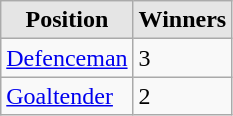<table class="wikitable">
<tr>
<th style="background:#e5e5e5;">Position</th>
<th style="background:#e5e5e5;">Winners</th>
</tr>
<tr>
<td><a href='#'>Defenceman</a></td>
<td>3</td>
</tr>
<tr>
<td><a href='#'>Goaltender</a></td>
<td>2</td>
</tr>
</table>
